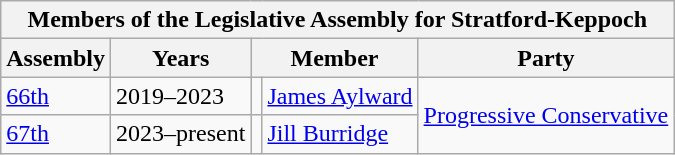<table class="wikitable" align=centre>
<tr>
<th colspan=5>Members of the Legislative Assembly for Stratford-Keppoch</th>
</tr>
<tr>
<th>Assembly</th>
<th>Years</th>
<th colspan="2">Member</th>
<th>Party</th>
</tr>
<tr>
<td><a href='#'>66th</a></td>
<td>2019–2023</td>
<td></td>
<td><a href='#'>James Aylward</a></td>
<td rowspan=2><a href='#'>Progressive Conservative</a></td>
</tr>
<tr>
<td><a href='#'>67th</a></td>
<td>2023–present</td>
<td></td>
<td><a href='#'>Jill Burridge</a></td>
</tr>
</table>
